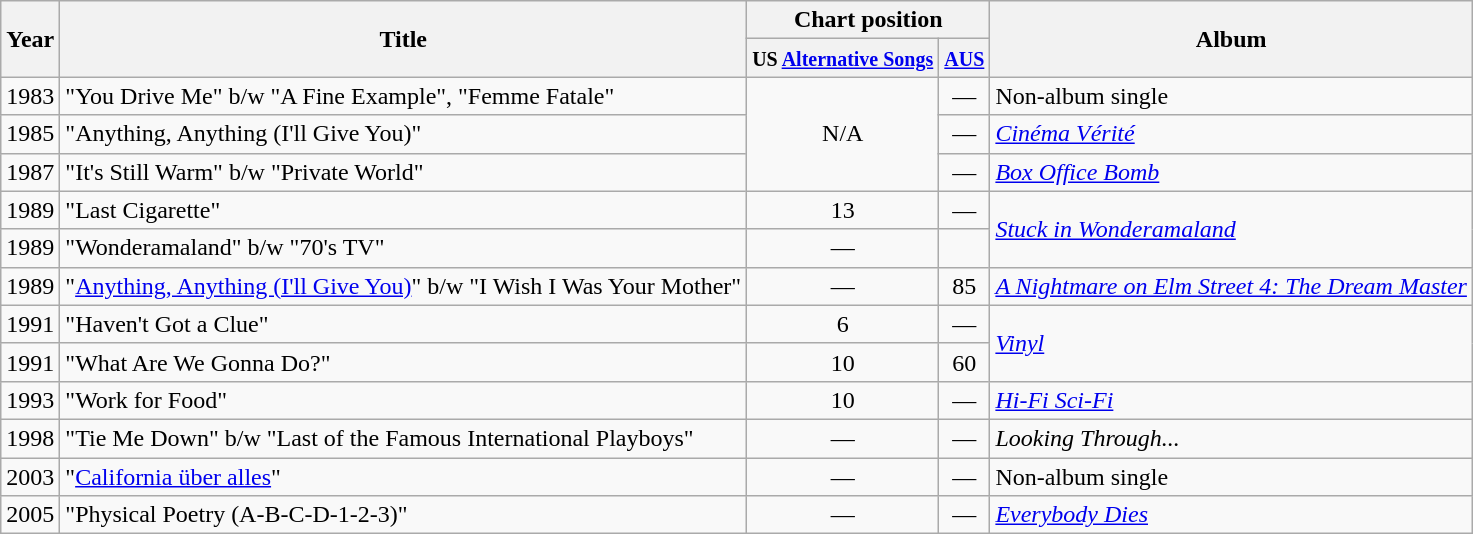<table class="wikitable">
<tr>
<th rowspan="2">Year</th>
<th rowspan="2">Title</th>
<th colspan="2">Chart position</th>
<th rowspan="2">Album</th>
</tr>
<tr>
<th><small>US <a href='#'>Alternative Songs</a></small></th>
<th><small><a href='#'>AUS</a></small></th>
</tr>
<tr>
<td>1983</td>
<td>"You Drive Me" b/w "A Fine Example", "Femme Fatale"</td>
<td style="text-align:center;" rowspan="3">N/A</td>
<td style="text-align:center;">—</td>
<td>Non-album single</td>
</tr>
<tr>
<td>1985</td>
<td>"Anything, Anything (I'll Give You)"</td>
<td style="text-align:center;">—</td>
<td><em><a href='#'>Cinéma Vérité</a></em></td>
</tr>
<tr>
<td>1987</td>
<td>"It's Still Warm" b/w "Private World"</td>
<td style="text-align:center;">—</td>
<td><em><a href='#'>Box Office Bomb</a></em></td>
</tr>
<tr>
<td>1989</td>
<td>"Last Cigarette"</td>
<td style="text-align:center;">13</td>
<td style="text-align:center;">—</td>
<td rowspan=2><em><a href='#'>Stuck in Wonderamaland</a></em></td>
</tr>
<tr>
<td>1989</td>
<td>"Wonderamaland" b/w "70's TV"</td>
<td style="text-align:center;">—</td>
</tr>
<tr>
<td>1989</td>
<td>"<a href='#'>Anything, Anything (I'll Give You)</a>" b/w "I Wish I Was Your Mother"</td>
<td style="text-align:center;">—</td>
<td style="text-align:center;">85</td>
<td><em><a href='#'>A Nightmare on Elm Street 4: The Dream Master</a></em></td>
</tr>
<tr>
<td>1991</td>
<td>"Haven't Got a Clue"</td>
<td style="text-align:center;">6</td>
<td style="text-align:center;">—</td>
<td rowspan=2><em><a href='#'>Vinyl</a></em></td>
</tr>
<tr>
<td>1991</td>
<td>"What Are We Gonna Do?"</td>
<td style="text-align:center;">10</td>
<td style="text-align:center;">60</td>
</tr>
<tr>
<td>1993</td>
<td>"Work for Food"</td>
<td style="text-align:center;">10</td>
<td style="text-align:center;">—</td>
<td><em><a href='#'>Hi-Fi Sci-Fi</a></em></td>
</tr>
<tr>
<td>1998</td>
<td>"Tie Me Down" b/w "Last of the Famous International Playboys"</td>
<td style="text-align:center;">—</td>
<td style="text-align:center;">—</td>
<td><em>Looking Through...</em></td>
</tr>
<tr>
<td>2003</td>
<td>"<a href='#'>California über alles</a>"</td>
<td style="text-align:center;">—</td>
<td style="text-align:center;">—</td>
<td>Non-album single</td>
</tr>
<tr>
<td>2005</td>
<td>"Physical Poetry (A-B-C-D-1-2-3)"</td>
<td style="text-align:center;">—</td>
<td style="text-align:center;">—</td>
<td><em><a href='#'>Everybody Dies</a></em></td>
</tr>
</table>
